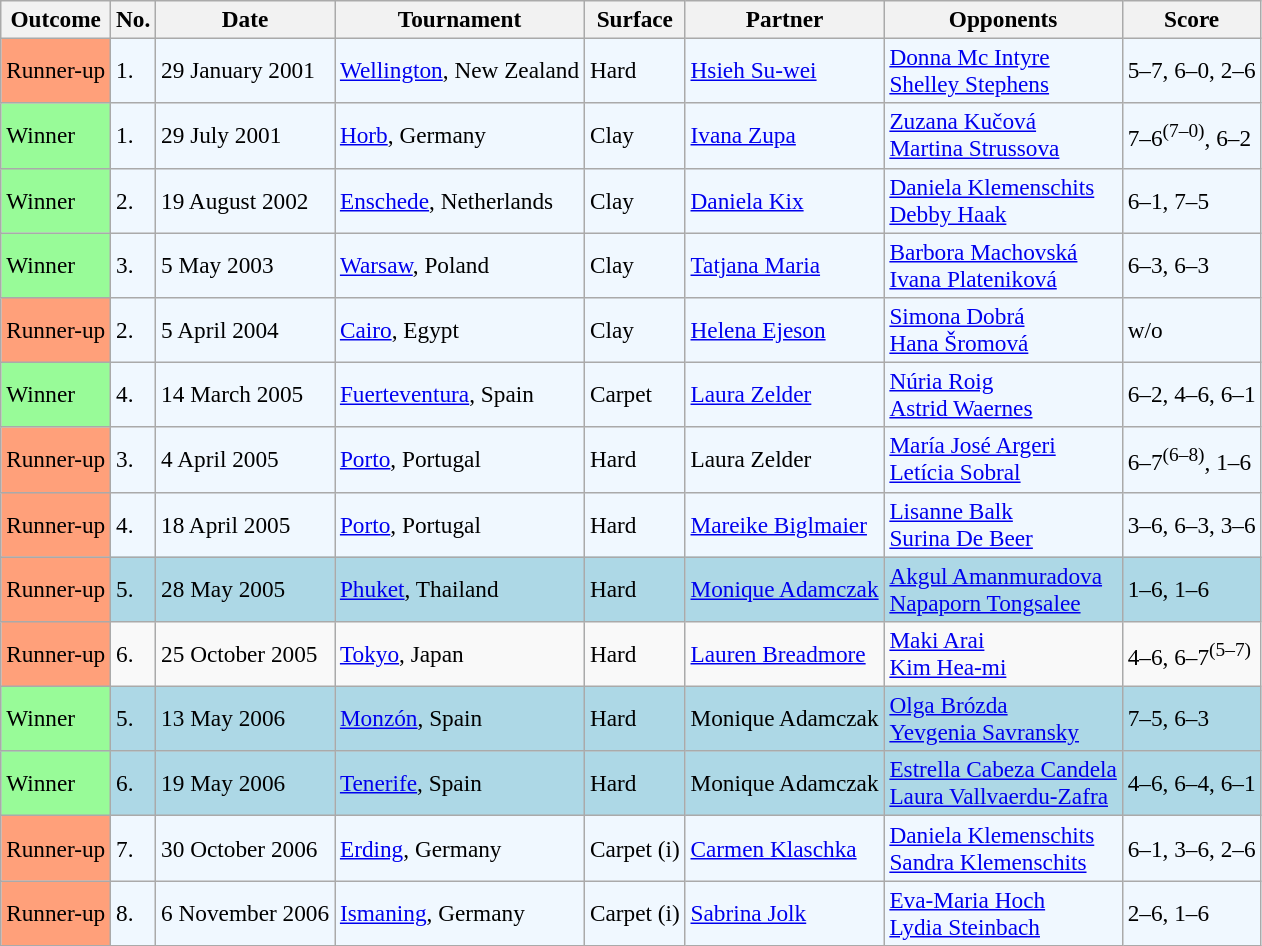<table class="sortable wikitable" style="font-size:97%;">
<tr>
<th>Outcome</th>
<th>No.</th>
<th>Date</th>
<th>Tournament</th>
<th>Surface</th>
<th>Partner</th>
<th>Opponents</th>
<th>Score</th>
</tr>
<tr style="background:#f0f8ff;">
<td style="background:#ffa07a;">Runner-up</td>
<td>1.</td>
<td>29 January 2001</td>
<td><a href='#'>Wellington</a>, New Zealand</td>
<td>Hard</td>
<td> <a href='#'>Hsieh Su-wei</a></td>
<td> <a href='#'>Donna Mc Intyre</a> <br>  <a href='#'>Shelley Stephens</a></td>
<td>5–7, 6–0, 2–6</td>
</tr>
<tr style="background:#f0f8ff;">
<td style="background:#98fb98;">Winner</td>
<td>1.</td>
<td>29 July 2001</td>
<td><a href='#'>Horb</a>, Germany</td>
<td>Clay</td>
<td> <a href='#'>Ivana Zupa</a></td>
<td> <a href='#'>Zuzana Kučová</a> <br>  <a href='#'>Martina Strussova</a></td>
<td>7–6<sup>(7–0)</sup>, 6–2</td>
</tr>
<tr style="background:#f0f8ff;">
<td style="background:#98fb98;">Winner</td>
<td>2.</td>
<td>19 August 2002</td>
<td><a href='#'>Enschede</a>, Netherlands</td>
<td>Clay</td>
<td> <a href='#'>Daniela Kix</a></td>
<td> <a href='#'>Daniela Klemenschits</a> <br>  <a href='#'>Debby Haak</a></td>
<td>6–1, 7–5</td>
</tr>
<tr style="background:#f0f8ff;">
<td style="background:#98fb98;">Winner</td>
<td>3.</td>
<td>5 May 2003</td>
<td><a href='#'>Warsaw</a>, Poland</td>
<td>Clay</td>
<td> <a href='#'>Tatjana Maria</a></td>
<td> <a href='#'>Barbora Machovská</a> <br>  <a href='#'>Ivana Plateniková</a></td>
<td>6–3, 6–3</td>
</tr>
<tr style="background:#f0f8ff;">
<td style="background:#ffa07a;">Runner-up</td>
<td>2.</td>
<td>5 April 2004</td>
<td><a href='#'>Cairo</a>, Egypt</td>
<td>Clay</td>
<td> <a href='#'>Helena Ejeson</a></td>
<td> <a href='#'>Simona Dobrá</a> <br>  <a href='#'>Hana Šromová</a></td>
<td>w/o</td>
</tr>
<tr style="background:#f0f8ff;">
<td style="background:#98fb98;">Winner</td>
<td>4.</td>
<td>14 March 2005</td>
<td><a href='#'>Fuerteventura</a>, Spain</td>
<td>Carpet</td>
<td> <a href='#'>Laura Zelder</a></td>
<td> <a href='#'>Núria Roig</a> <br>  <a href='#'>Astrid Waernes</a></td>
<td>6–2, 4–6, 6–1</td>
</tr>
<tr style="background:#f0f8ff;">
<td style="background:#ffa07a;">Runner-up</td>
<td>3.</td>
<td>4 April 2005</td>
<td><a href='#'>Porto</a>, Portugal</td>
<td>Hard</td>
<td> Laura Zelder</td>
<td> <a href='#'>María José Argeri</a> <br>  <a href='#'>Letícia Sobral</a></td>
<td>6–7<sup>(6–8)</sup>, 1–6</td>
</tr>
<tr style="background:#f0f8ff;">
<td style="background:#ffa07a;">Runner-up</td>
<td>4.</td>
<td>18 April 2005</td>
<td><a href='#'>Porto</a>, Portugal</td>
<td>Hard</td>
<td> <a href='#'>Mareike Biglmaier</a></td>
<td> <a href='#'>Lisanne Balk</a> <br>  <a href='#'>Surina De Beer</a></td>
<td>3–6, 6–3, 3–6</td>
</tr>
<tr style="background:lightblue;">
<td style="background:#ffa07a;">Runner-up</td>
<td>5.</td>
<td>28 May 2005</td>
<td><a href='#'>Phuket</a>, Thailand</td>
<td>Hard</td>
<td> <a href='#'>Monique Adamczak</a></td>
<td> <a href='#'>Akgul Amanmuradova</a> <br>  <a href='#'>Napaporn Tongsalee</a></td>
<td>1–6, 1–6</td>
</tr>
<tr>
<td style="background:#ffa07a;">Runner-up</td>
<td>6.</td>
<td>25 October 2005</td>
<td><a href='#'>Tokyo</a>, Japan</td>
<td>Hard</td>
<td> <a href='#'>Lauren Breadmore</a></td>
<td> <a href='#'>Maki Arai</a> <br>  <a href='#'>Kim Hea-mi</a></td>
<td>4–6, 6–7<sup>(5–7)</sup></td>
</tr>
<tr style="background:lightblue;">
<td style="background:#98fb98;">Winner</td>
<td>5.</td>
<td>13 May 2006</td>
<td><a href='#'>Monzón</a>, Spain</td>
<td>Hard</td>
<td> Monique Adamczak</td>
<td> <a href='#'>Olga Brózda</a> <br>  <a href='#'>Yevgenia Savransky</a></td>
<td>7–5, 6–3</td>
</tr>
<tr style="background:lightblue;">
<td style="background:#98fb98;">Winner</td>
<td>6.</td>
<td>19 May 2006</td>
<td><a href='#'>Tenerife</a>, Spain</td>
<td>Hard</td>
<td> Monique Adamczak</td>
<td> <a href='#'>Estrella Cabeza Candela</a> <br>  <a href='#'>Laura Vallvaerdu-Zafra</a></td>
<td>4–6, 6–4, 6–1</td>
</tr>
<tr style="background:#f0f8ff;">
<td style="background:#ffa07a;">Runner-up</td>
<td>7.</td>
<td>30 October 2006</td>
<td><a href='#'>Erding</a>, Germany</td>
<td>Carpet (i)</td>
<td> <a href='#'>Carmen Klaschka</a></td>
<td> <a href='#'>Daniela Klemenschits</a> <br>  <a href='#'>Sandra Klemenschits</a></td>
<td>6–1, 3–6, 2–6</td>
</tr>
<tr style="background:#f0f8ff;">
<td style="background:#ffa07a;">Runner-up</td>
<td>8.</td>
<td>6 November 2006</td>
<td><a href='#'>Ismaning</a>, Germany</td>
<td>Carpet (i)</td>
<td> <a href='#'>Sabrina Jolk</a></td>
<td> <a href='#'>Eva-Maria Hoch</a> <br>  <a href='#'>Lydia Steinbach</a></td>
<td>2–6, 1–6</td>
</tr>
</table>
